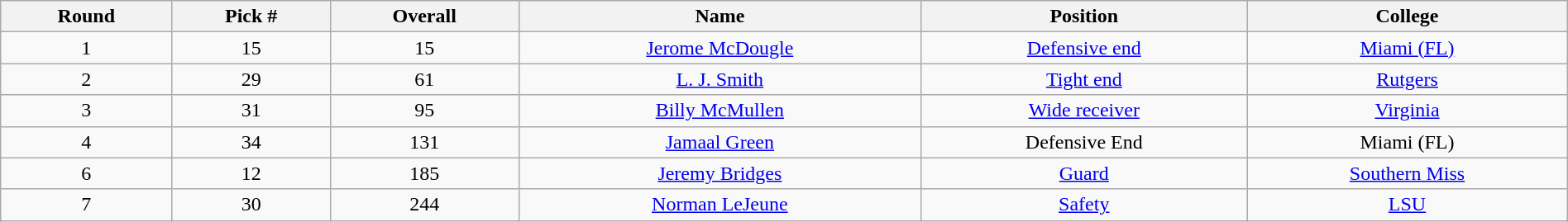<table class="wikitable sortable sortable" style="width: 100%; text-align:center">
<tr>
<th>Round</th>
<th>Pick #</th>
<th>Overall</th>
<th>Name</th>
<th>Position</th>
<th>College</th>
</tr>
<tr>
<td>1</td>
<td>15</td>
<td>15</td>
<td><a href='#'>Jerome McDougle</a></td>
<td><a href='#'>Defensive end</a></td>
<td><a href='#'>Miami (FL)</a></td>
</tr>
<tr>
<td>2</td>
<td>29</td>
<td>61</td>
<td><a href='#'>L. J. Smith</a></td>
<td><a href='#'>Tight end</a></td>
<td><a href='#'>Rutgers</a></td>
</tr>
<tr>
<td>3</td>
<td>31</td>
<td>95</td>
<td><a href='#'>Billy McMullen</a></td>
<td><a href='#'>Wide receiver</a></td>
<td><a href='#'>Virginia</a></td>
</tr>
<tr>
<td>4</td>
<td>34</td>
<td>131</td>
<td><a href='#'>Jamaal Green</a></td>
<td>Defensive End</td>
<td>Miami (FL)</td>
</tr>
<tr>
<td>6</td>
<td>12</td>
<td>185</td>
<td><a href='#'>Jeremy Bridges</a></td>
<td><a href='#'>Guard</a></td>
<td><a href='#'>Southern Miss</a></td>
</tr>
<tr>
<td>7</td>
<td>30</td>
<td>244</td>
<td><a href='#'>Norman LeJeune</a></td>
<td><a href='#'>Safety</a></td>
<td><a href='#'>LSU</a></td>
</tr>
</table>
